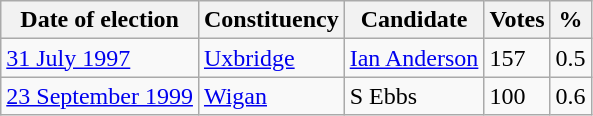<table class="wikitable">
<tr>
<th>Date of election</th>
<th>Constituency</th>
<th>Candidate</th>
<th>Votes</th>
<th>%</th>
</tr>
<tr>
<td><a href='#'>31 July 1997</a></td>
<td><a href='#'>Uxbridge</a></td>
<td><a href='#'>Ian Anderson</a></td>
<td>157</td>
<td>0.5</td>
</tr>
<tr>
<td><a href='#'>23 September 1999</a></td>
<td><a href='#'>Wigan</a></td>
<td>S Ebbs</td>
<td>100</td>
<td>0.6</td>
</tr>
</table>
